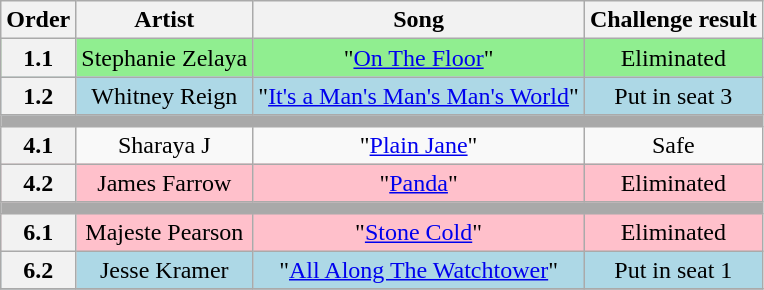<table class="wikitable plainrowheaders" style="text-align: center;">
<tr>
<th>Order</th>
<th>Artist</th>
<th>Song</th>
<th>Challenge result</th>
</tr>
<tr style="background:lightgreen;">
<th>1.1</th>
<td>Stephanie Zelaya</td>
<td>"<a href='#'>On The Floor</a>"</td>
<td>Eliminated</td>
</tr>
<tr bgcolor=lightblue>
<th>1.2</th>
<td>Whitney Reign</td>
<td>"<a href='#'>It's a Man's Man's Man's World</a>"</td>
<td>Put in seat 3</td>
</tr>
<tr>
<td colspan="4" style="background:darkgray"></td>
</tr>
<tr>
<th>4.1</th>
<td>Sharaya J</td>
<td>"<a href='#'>Plain Jane</a>"</td>
<td>Safe</td>
</tr>
<tr style="background:pink;">
<th>4.2</th>
<td>James Farrow</td>
<td>"<a href='#'>Panda</a>"</td>
<td>Eliminated</td>
</tr>
<tr>
<td colspan="4" style="background:darkgray"></td>
</tr>
<tr bgcolor=pink>
<th>6.1</th>
<td>Majeste Pearson</td>
<td>"<a href='#'>Stone Cold</a>"</td>
<td>Eliminated</td>
</tr>
<tr bgcolor=lightblue>
<th>6.2</th>
<td>Jesse Kramer</td>
<td>"<a href='#'>All Along The Watchtower</a>"</td>
<td>Put in seat 1</td>
</tr>
<tr>
</tr>
</table>
